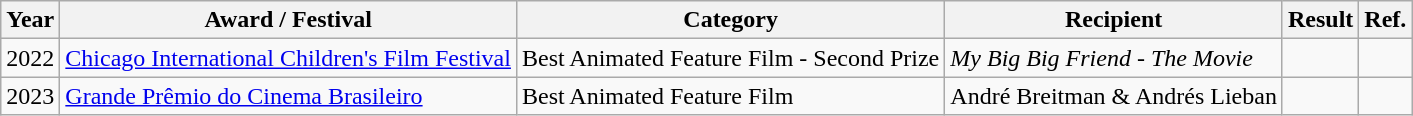<table class="wikitable">
<tr>
<th>Year</th>
<th>Award / Festival</th>
<th>Category</th>
<th>Recipient</th>
<th>Result</th>
<th>Ref.</th>
</tr>
<tr>
<td>2022</td>
<td><a href='#'>Chicago International Children's Film Festival</a></td>
<td>Best Animated Feature Film - Second Prize</td>
<td><em>My Big Big Friend - The Movie</em></td>
<td></td>
<td></td>
</tr>
<tr>
<td>2023</td>
<td><a href='#'>Grande Prêmio do Cinema Brasileiro</a></td>
<td>Best Animated Feature Film</td>
<td>André Breitman & Andrés Lieban</td>
<td></td>
<td></td>
</tr>
</table>
